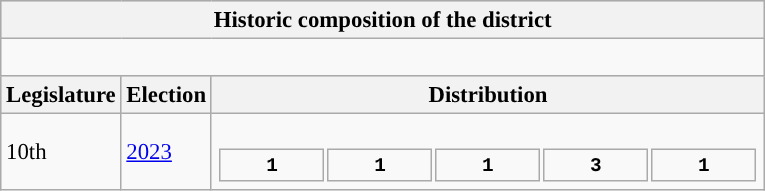<table class="wikitable" style="font-size:95%;">
<tr bgcolor="#CCCCCC">
<th colspan="3">Historic composition of the district</th>
</tr>
<tr>
<td colspan="3"><br>






</td>
</tr>
<tr bgcolor="#CCCCCC">
<th>Legislature</th>
<th>Election</th>
<th>Distribution</th>
</tr>
<tr>
<td>10th</td>
<td><a href='#'>2023</a></td>
<td><br><table style="width:28em; font-size:85%; text-align:center; font-family:Courier New;">
<tr style="font-weight:bold">
<td style="background:">1</td>
<td style="background:">1</td>
<td style="background:">1</td>
<td style="background:">3</td>
<td style="background:">1</td>
</tr>
</table>
</td>
</tr>
</table>
